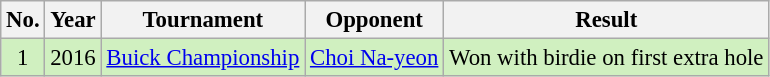<table class="wikitable" style="font-size:95%;">
<tr>
<th>No.</th>
<th>Year</th>
<th>Tournament</th>
<th>Opponent</th>
<th>Result</th>
</tr>
<tr style="background:#d0f0c0;">
<td align=center>1</td>
<td align=center>2016</td>
<td><a href='#'>Buick Championship</a></td>
<td> <a href='#'>Choi Na-yeon</a></td>
<td>Won with birdie on first extra hole</td>
</tr>
</table>
